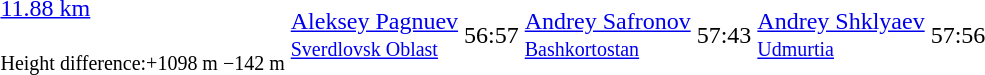<table>
<tr>
<td><a href='#'>11.88 km</a> <br> <small><br>Height difference:+1098 m −142 m</small></td>
<td><a href='#'>Aleksey Pagnuev</a> <br> <small><a href='#'>Sverdlovsk Oblast</a></small></td>
<td>56:57</td>
<td><a href='#'>Andrey Safronov</a> <br> <small><a href='#'>Bashkortostan</a></small></td>
<td>57:43</td>
<td><a href='#'>Andrey Shklyaev</a> <br> <small><a href='#'>Udmurtia</a></small></td>
<td>57:56</td>
</tr>
</table>
